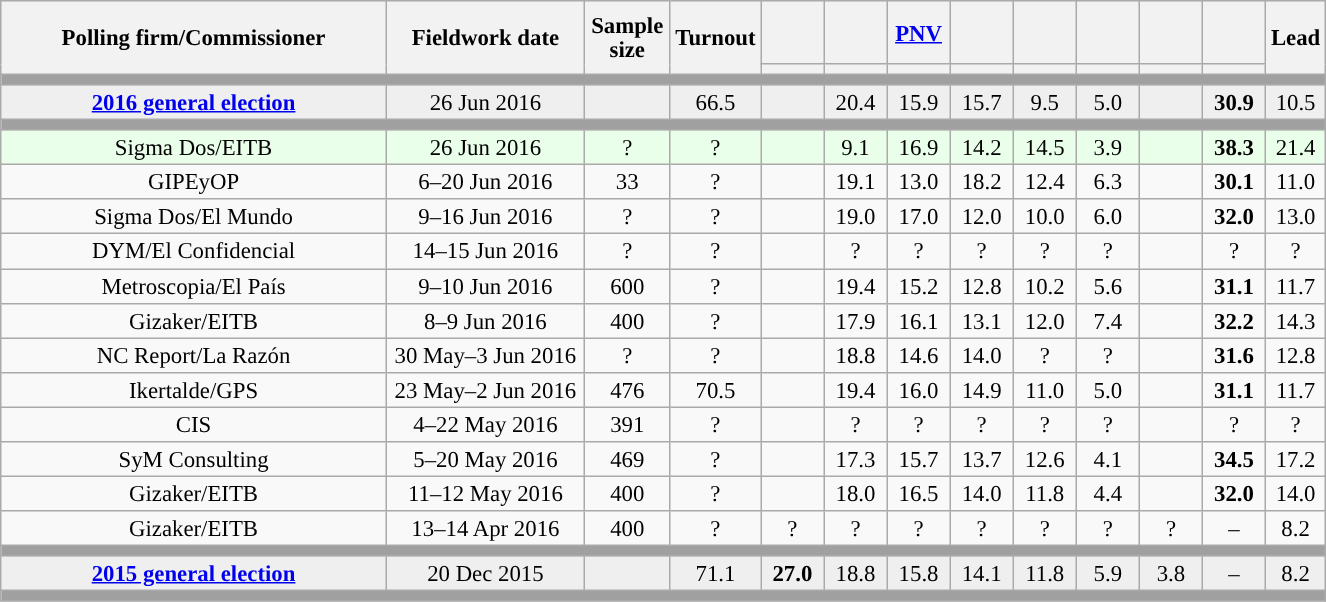<table class="wikitable collapsible collapsed" style="text-align:center; font-size:95%; line-height:16px;">
<tr style="height:42px; background-color:#E9E9E9">
<th style="width:250px;" rowspan="2">Polling firm/Commissioner</th>
<th style="width:125px;" rowspan="2">Fieldwork date</th>
<th style="width:50px;" rowspan="2">Sample size</th>
<th style="width:45px;" rowspan="2">Turnout</th>
<th style="width:35px;"></th>
<th style="width:35px;"></th>
<th style="width:35px;"><a href='#'>PNV</a></th>
<th style="width:35px;"></th>
<th style="width:35px;"></th>
<th style="width:35px;"></th>
<th style="width:35px;"></th>
<th style="width:35px;"></th>
<th style="width:30px;" rowspan="2">Lead</th>
</tr>
<tr>
<th style="color:inherit;background:"></th>
<th style="color:inherit;background:"></th>
<th style="color:inherit;background:"></th>
<th style="color:inherit;background:"></th>
<th style="color:inherit;background:"></th>
<th style="color:inherit;background:"></th>
<th style="color:inherit;background:"></th>
<th style="color:inherit;background:"></th>
</tr>
<tr>
<td colspan="13" style="background:#A0A0A0"></td>
</tr>
<tr style="background:#EFEFEF;">
<td><strong><a href='#'>2016 general election</a></strong></td>
<td>26 Jun 2016</td>
<td></td>
<td>66.5</td>
<td></td>
<td>20.4<br></td>
<td>15.9<br></td>
<td>15.7<br></td>
<td>9.5<br></td>
<td>5.0<br></td>
<td></td>
<td><strong>30.9</strong><br></td>
<td style="background:">10.5</td>
</tr>
<tr>
<td colspan="13" style="background:#A0A0A0"></td>
</tr>
<tr style="background:#EAFFEA;">
<td>Sigma Dos/EITB</td>
<td>26 Jun 2016</td>
<td>?</td>
<td>?</td>
<td></td>
<td>9.1<br></td>
<td>16.9<br></td>
<td>14.2<br></td>
<td>14.5<br></td>
<td>3.9<br></td>
<td></td>
<td><strong>38.3</strong><br></td>
<td style="background:">21.4</td>
</tr>
<tr>
<td>GIPEyOP</td>
<td>6–20 Jun 2016</td>
<td>33</td>
<td>?</td>
<td></td>
<td>19.1<br></td>
<td>13.0<br></td>
<td>18.2<br></td>
<td>12.4<br></td>
<td>6.3<br></td>
<td></td>
<td><strong>30.1</strong><br></td>
<td style="background:">11.0</td>
</tr>
<tr>
<td>Sigma Dos/El Mundo</td>
<td>9–16 Jun 2016</td>
<td>?</td>
<td>?</td>
<td></td>
<td>19.0<br></td>
<td>17.0<br></td>
<td>12.0<br></td>
<td>10.0<br></td>
<td>6.0<br></td>
<td></td>
<td><strong>32.0</strong><br></td>
<td style="background:">13.0</td>
</tr>
<tr>
<td>DYM/El Confidencial</td>
<td>14–15 Jun 2016</td>
<td>?</td>
<td>?</td>
<td></td>
<td>?<br></td>
<td>?<br></td>
<td>?<br></td>
<td>?<br></td>
<td>?<br></td>
<td></td>
<td>?<br></td>
<td style="background:">?</td>
</tr>
<tr>
<td>Metroscopia/El País</td>
<td>9–10 Jun 2016</td>
<td>600</td>
<td>?</td>
<td></td>
<td>19.4<br></td>
<td>15.2<br></td>
<td>12.8<br></td>
<td>10.2<br></td>
<td>5.6<br></td>
<td></td>
<td><strong>31.1</strong><br></td>
<td style="background:">11.7</td>
</tr>
<tr>
<td>Gizaker/EITB</td>
<td>8–9 Jun 2016</td>
<td>400</td>
<td>?</td>
<td></td>
<td>17.9<br></td>
<td>16.1<br></td>
<td>13.1<br></td>
<td>12.0<br></td>
<td>7.4<br></td>
<td></td>
<td><strong>32.2</strong><br></td>
<td style="background:">14.3</td>
</tr>
<tr>
<td>NC Report/La Razón</td>
<td>30 May–3 Jun 2016</td>
<td>?</td>
<td>?</td>
<td></td>
<td>18.8<br></td>
<td>14.6<br></td>
<td>14.0<br></td>
<td>?<br></td>
<td>?<br></td>
<td></td>
<td><strong>31.6</strong><br></td>
<td style="background:">12.8</td>
</tr>
<tr>
<td>Ikertalde/GPS</td>
<td>23 May–2 Jun 2016</td>
<td>476</td>
<td>70.5</td>
<td></td>
<td>19.4<br></td>
<td>16.0<br></td>
<td>14.9<br></td>
<td>11.0<br></td>
<td>5.0<br></td>
<td></td>
<td><strong>31.1</strong><br></td>
<td style="background:">11.7</td>
</tr>
<tr>
<td>CIS</td>
<td>4–22 May 2016</td>
<td>391</td>
<td>?</td>
<td></td>
<td>?<br></td>
<td>?<br></td>
<td>?<br></td>
<td>?<br></td>
<td>?<br></td>
<td></td>
<td>?<br></td>
<td style="background:">?</td>
</tr>
<tr>
<td>SyM Consulting</td>
<td>5–20 May 2016</td>
<td>469</td>
<td>?</td>
<td></td>
<td>17.3<br></td>
<td>15.7<br></td>
<td>13.7<br></td>
<td>12.6<br></td>
<td>4.1<br></td>
<td></td>
<td><strong>34.5</strong><br></td>
<td style="background:">17.2</td>
</tr>
<tr>
<td>Gizaker/EITB</td>
<td>11–12 May 2016</td>
<td>400</td>
<td>?</td>
<td></td>
<td>18.0<br></td>
<td>16.5<br></td>
<td>14.0<br></td>
<td>11.8<br></td>
<td>4.4<br></td>
<td></td>
<td><strong>32.0</strong><br></td>
<td style="background:">14.0</td>
</tr>
<tr>
<td>Gizaker/EITB</td>
<td>13–14 Apr 2016</td>
<td>400</td>
<td>?</td>
<td>?<br></td>
<td>?<br></td>
<td>?<br></td>
<td>?<br></td>
<td>?<br></td>
<td>?<br></td>
<td>?<br></td>
<td>–</td>
<td style="background:">8.2</td>
</tr>
<tr>
<td colspan="13" style="background:#A0A0A0"></td>
</tr>
<tr style="background:#EFEFEF;">
<td><strong><a href='#'>2015 general election</a></strong></td>
<td>20 Dec 2015</td>
<td></td>
<td>71.1</td>
<td><strong>27.0</strong><br></td>
<td>18.8<br></td>
<td>15.8<br></td>
<td>14.1<br></td>
<td>11.8<br></td>
<td>5.9<br></td>
<td>3.8<br></td>
<td>–</td>
<td style="background:">8.2</td>
</tr>
<tr>
<td colspan="13" style="background:#A0A0A0"></td>
</tr>
</table>
